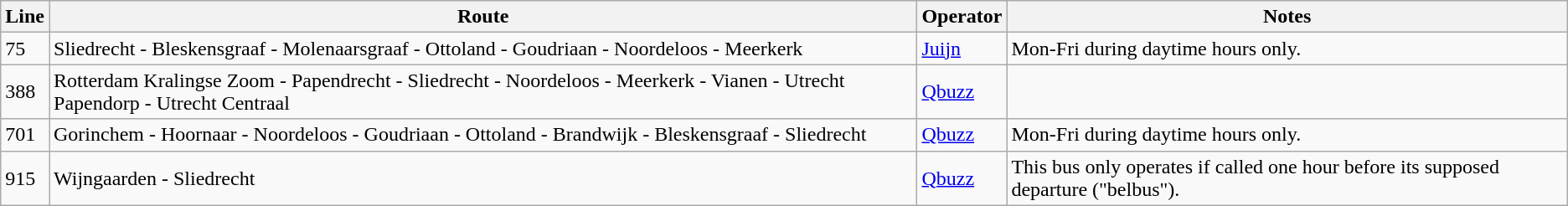<table class="wikitable">
<tr>
<th>Line</th>
<th>Route</th>
<th>Operator</th>
<th>Notes</th>
</tr>
<tr>
<td>75</td>
<td>Sliedrecht - Bleskensgraaf - Molenaarsgraaf - Ottoland - Goudriaan - Noordeloos - Meerkerk</td>
<td><a href='#'>Juijn</a></td>
<td>Mon-Fri during daytime hours only.</td>
</tr>
<tr>
<td>388</td>
<td>Rotterdam Kralingse Zoom - Papendrecht - Sliedrecht - Noordeloos - Meerkerk - Vianen - Utrecht Papendorp - Utrecht Centraal</td>
<td><a href='#'>Qbuzz</a></td>
<td></td>
</tr>
<tr>
<td>701</td>
<td>Gorinchem - Hoornaar - Noordeloos - Goudriaan - Ottoland - Brandwijk - Bleskensgraaf - Sliedrecht</td>
<td><a href='#'>Qbuzz</a></td>
<td>Mon-Fri during daytime hours only.</td>
</tr>
<tr>
<td>915</td>
<td>Wijngaarden - Sliedrecht</td>
<td><a href='#'>Qbuzz</a></td>
<td>This bus only operates if called one hour before its supposed departure ("belbus").</td>
</tr>
</table>
